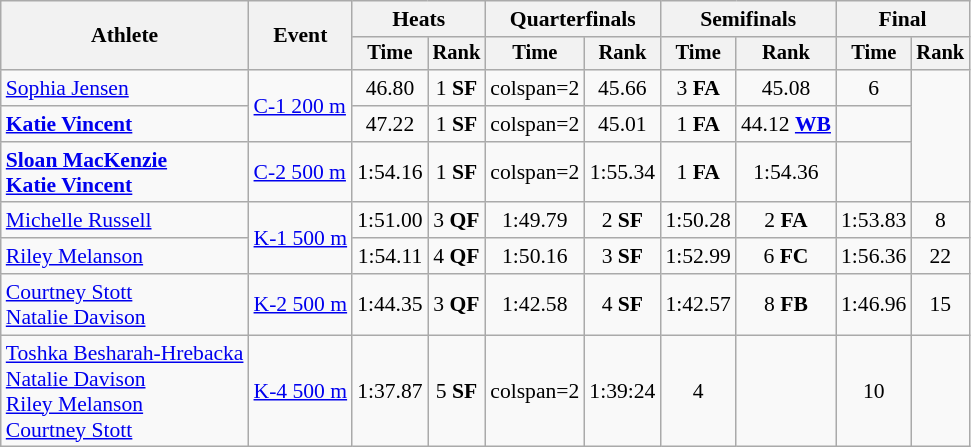<table class=wikitable style=font-size:90%;text-align:center>
<tr>
<th rowspan=2>Athlete</th>
<th rowspan=2>Event</th>
<th colspan=2>Heats</th>
<th colspan=2>Quarterfinals</th>
<th colspan=2>Semifinals</th>
<th colspan=2>Final</th>
</tr>
<tr style=font-size:95%>
<th>Time</th>
<th>Rank</th>
<th>Time</th>
<th>Rank</th>
<th>Time</th>
<th>Rank</th>
<th>Time</th>
<th>Rank</th>
</tr>
<tr>
<td align=left><a href='#'>Sophia Jensen</a></td>
<td align=left rowspan=2><a href='#'>C-1 200 m</a></td>
<td>46.80</td>
<td>1 <strong>SF</strong></td>
<td>colspan=2 </td>
<td>45.66</td>
<td>3 <strong>FA</strong></td>
<td>45.08</td>
<td>6</td>
</tr>
<tr>
<td align=left><strong><a href='#'>Katie Vincent</a></strong></td>
<td>47.22</td>
<td>1 <strong>SF</strong></td>
<td>colspan=2 </td>
<td>45.01</td>
<td>1 <strong>FA</strong></td>
<td>44.12 <strong><a href='#'>WB</a></strong></td>
<td></td>
</tr>
<tr>
<td align=left><strong><a href='#'>Sloan MacKenzie</a><br><a href='#'>Katie Vincent</a></strong></td>
<td align=left><a href='#'>C-2 500 m</a></td>
<td>1:54.16</td>
<td>1 <strong>SF</strong></td>
<td>colspan=2 </td>
<td>1:55.34</td>
<td>1 <strong>FA</strong></td>
<td>1:54.36</td>
<td></td>
</tr>
<tr>
<td align=left><a href='#'>Michelle Russell</a></td>
<td align=left rowspan=2><a href='#'>K-1 500 m</a></td>
<td>1:51.00</td>
<td>3 <strong>QF</strong></td>
<td>1:49.79</td>
<td>2 <strong>SF</strong></td>
<td>1:50.28</td>
<td>2 <strong>FA</strong></td>
<td>1:53.83</td>
<td>8</td>
</tr>
<tr>
<td align=left><a href='#'>Riley Melanson</a></td>
<td>1:54.11</td>
<td>4 <strong>QF</strong></td>
<td>1:50.16</td>
<td>3 <strong>SF</strong></td>
<td>1:52.99</td>
<td>6 <strong>FC</strong></td>
<td>1:56.36</td>
<td>22</td>
</tr>
<tr>
<td align=left><a href='#'>Courtney Stott</a><br><a href='#'>Natalie Davison</a></td>
<td align=left><a href='#'>K-2 500 m</a></td>
<td>1:44.35</td>
<td>3 <strong>QF</strong></td>
<td>1:42.58</td>
<td>4 <strong>SF</strong></td>
<td>1:42.57</td>
<td>8 <strong>FB</strong></td>
<td>1:46.96</td>
<td>15</td>
</tr>
<tr>
<td align=left><a href='#'>Toshka Besharah-Hrebacka</a><br><a href='#'>Natalie Davison</a><br><a href='#'>Riley Melanson</a><br><a href='#'>Courtney Stott</a></td>
<td align=left><a href='#'>K-4 500 m</a></td>
<td>1:37.87</td>
<td>5 <strong>SF</strong></td>
<td>colspan=2 </td>
<td>1:39:24</td>
<td>4</td>
<td></td>
<td>10</td>
</tr>
</table>
